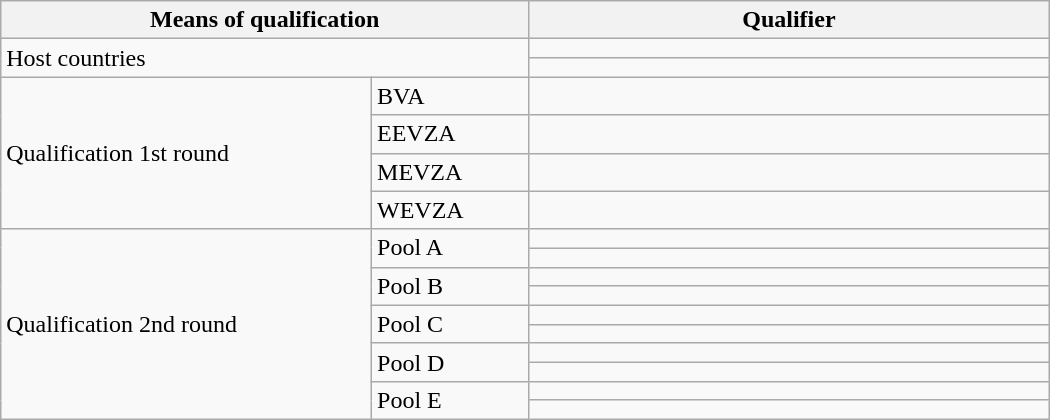<table class="wikitable" width=700>
<tr>
<th colspan=2 width=30%>Means of qualification</th>
<th width=30%>Qualifier</th>
</tr>
<tr>
<td colspan=2 rowspan=2>Host countries</td>
<td></td>
</tr>
<tr>
<td></td>
</tr>
<tr>
<td rowspan=4>Qualification 1st round</td>
<td>BVA</td>
<td></td>
</tr>
<tr>
<td>EEVZA</td>
<td></td>
</tr>
<tr>
<td>MEVZA</td>
<td></td>
</tr>
<tr>
<td>WEVZA</td>
<td></td>
</tr>
<tr>
<td rowspan=10>Qualification 2nd round</td>
<td rowspan=2>Pool A</td>
<td></td>
</tr>
<tr>
<td></td>
</tr>
<tr>
<td rowspan=2>Pool B</td>
<td></td>
</tr>
<tr>
<td></td>
</tr>
<tr>
<td rowspan=2>Pool C</td>
<td></td>
</tr>
<tr>
<td></td>
</tr>
<tr>
<td rowspan=2>Pool D</td>
<td></td>
</tr>
<tr>
<td></td>
</tr>
<tr>
<td rowspan=2>Pool E</td>
<td></td>
</tr>
<tr>
<td></td>
</tr>
</table>
